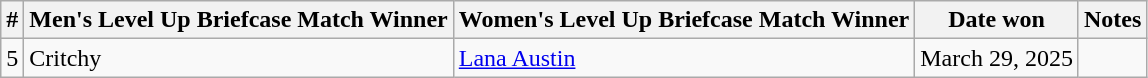<table class="wikitable sortable">
<tr>
<th>#</th>
<th>Men's Level Up Briefcase Match Winner</th>
<th>Women's Level Up Briefcase Match Winner</th>
<th>Date won</th>
<th>Notes</th>
</tr>
<tr>
<td>5</td>
<td>Critchy</td>
<td><a href='#'>Lana Austin</a></td>
<td>March 29, 2025</td>
<td></td>
</tr>
</table>
